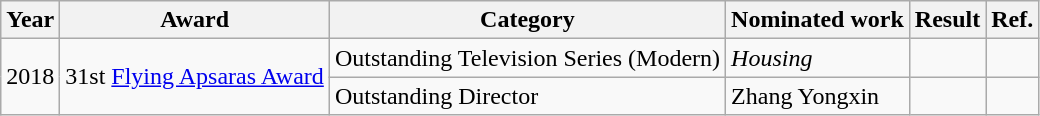<table class="wikitable">
<tr>
<th>Year</th>
<th>Award</th>
<th>Category</th>
<th>Nominated work</th>
<th>Result</th>
<th>Ref.</th>
</tr>
<tr>
<td rowspan=2>2018</td>
<td rowspan=2>31st <a href='#'>Flying Apsaras Award</a></td>
<td>Outstanding Television Series (Modern)</td>
<td><em>Housing</em></td>
<td></td>
<td></td>
</tr>
<tr>
<td>Outstanding Director</td>
<td>Zhang Yongxin</td>
<td></td>
<td></td>
</tr>
</table>
